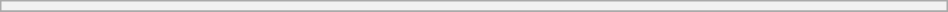<table class="wikitable sortable collapsible collapsed" style="min-width:50%">
<tr>
<th colspan=6 style="font-size:88%"><a href='#'></a></th>
</tr>
<tr>
</tr>
</table>
